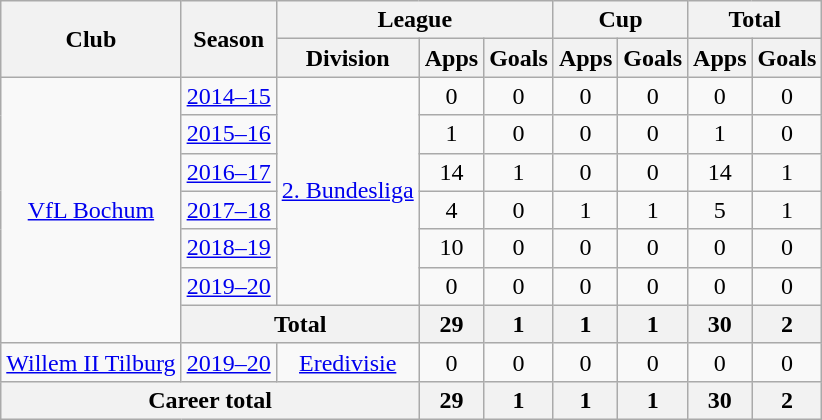<table class="wikitable" style="text-align:center">
<tr>
<th rowspan="2">Club</th>
<th rowspan="2">Season</th>
<th colspan="3">League</th>
<th colspan="2">Cup</th>
<th colspan="2">Total</th>
</tr>
<tr>
<th>Division</th>
<th>Apps</th>
<th>Goals</th>
<th>Apps</th>
<th>Goals</th>
<th>Apps</th>
<th>Goals</th>
</tr>
<tr>
<td rowspan="7"><a href='#'>VfL Bochum</a></td>
<td><a href='#'>2014–15</a></td>
<td rowspan="6"><a href='#'>2. Bundesliga</a></td>
<td>0</td>
<td>0</td>
<td>0</td>
<td>0</td>
<td>0</td>
<td>0</td>
</tr>
<tr>
<td><a href='#'>2015–16</a></td>
<td>1</td>
<td>0</td>
<td>0</td>
<td>0</td>
<td>1</td>
<td>0</td>
</tr>
<tr>
<td><a href='#'>2016–17</a></td>
<td>14</td>
<td>1</td>
<td>0</td>
<td>0</td>
<td>14</td>
<td>1</td>
</tr>
<tr>
<td><a href='#'>2017–18</a></td>
<td>4</td>
<td>0</td>
<td>1</td>
<td>1</td>
<td>5</td>
<td>1</td>
</tr>
<tr>
<td><a href='#'>2018–19</a></td>
<td>10</td>
<td>0</td>
<td>0</td>
<td>0</td>
<td>0</td>
<td>0</td>
</tr>
<tr>
<td><a href='#'>2019–20</a></td>
<td>0</td>
<td>0</td>
<td>0</td>
<td>0</td>
<td>0</td>
<td>0</td>
</tr>
<tr>
<th colspan="2">Total</th>
<th>29</th>
<th>1</th>
<th>1</th>
<th>1</th>
<th>30</th>
<th>2</th>
</tr>
<tr>
<td><a href='#'>Willem II Tilburg</a></td>
<td><a href='#'>2019–20</a></td>
<td><a href='#'>Eredivisie</a></td>
<td>0</td>
<td>0</td>
<td>0</td>
<td>0</td>
<td>0</td>
<td>0</td>
</tr>
<tr>
<th colspan="3">Career total</th>
<th>29</th>
<th>1</th>
<th>1</th>
<th>1</th>
<th>30</th>
<th>2</th>
</tr>
</table>
